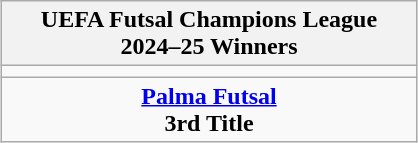<table class="wikitable" style="text-align: center; margin: 0 auto; width: 22%">
<tr>
<th>UEFA Futsal Champions League <br>2024–25 Winners</th>
</tr>
<tr>
<td></td>
</tr>
<tr>
<td><strong><a href='#'>Palma Futsal</a> </strong><br><strong>3rd Title</strong></td>
</tr>
</table>
